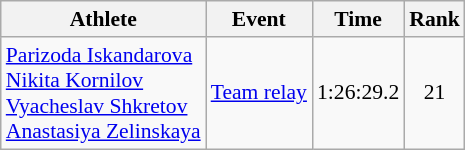<table class="wikitable" style="text-align:center; font-size:90%;">
<tr>
<th>Athlete</th>
<th>Event</th>
<th>Time</th>
<th>Rank</th>
</tr>
<tr>
<td align=left><a href='#'>Parizoda Iskandarova</a> <br> <a href='#'>Nikita Kornilov</a> <br> <a href='#'>Vyacheslav Shkretov</a> <br> <a href='#'>Anastasiya Zelinskaya</a></td>
<td align=left><a href='#'>Team relay</a></td>
<td>1:26:29.2</td>
<td>21</td>
</tr>
</table>
